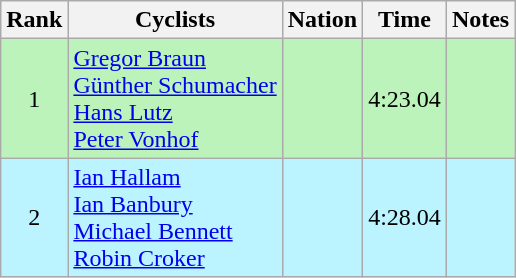<table class="wikitable sortable" style=text-align:center>
<tr>
<th>Rank</th>
<th>Cyclists</th>
<th>Nation</th>
<th>Time</th>
<th>Notes</th>
</tr>
<tr bgcolor=bbf3bb>
<td>1</td>
<td align=left><a href='#'>Gregor Braun</a><br><a href='#'>Günther Schumacher</a><br><a href='#'>Hans Lutz</a><br><a href='#'>Peter Vonhof</a></td>
<td align=left></td>
<td>4:23.04</td>
<td></td>
</tr>
<tr bgcolor=bbf3ff>
<td>2</td>
<td align=left><a href='#'>Ian Hallam</a><br><a href='#'>Ian Banbury</a><br><a href='#'>Michael Bennett</a><br><a href='#'>Robin Croker</a></td>
<td align=left></td>
<td>4:28.04</td>
<td></td>
</tr>
</table>
